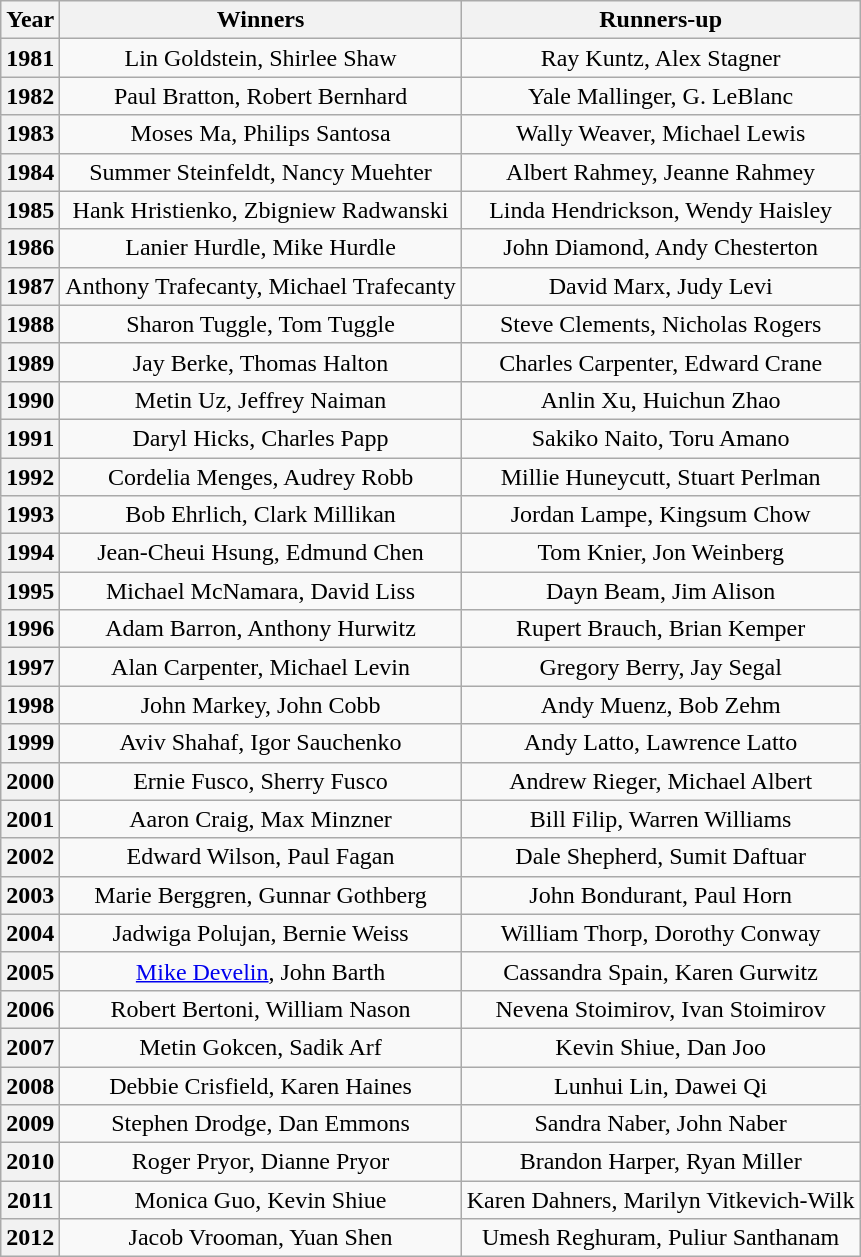<table class="sortable wikitable" style="text-align:center">
<tr>
<th>Year</th>
<th>Winners</th>
<th>Runners-up</th>
</tr>
<tr>
<th>1981</th>
<td>Lin Goldstein, Shirlee Shaw</td>
<td>Ray Kuntz, Alex Stagner</td>
</tr>
<tr>
<th>1982</th>
<td>Paul Bratton, Robert Bernhard</td>
<td>Yale Mallinger, G. LeBlanc</td>
</tr>
<tr>
<th>1983</th>
<td>Moses Ma, Philips Santosa</td>
<td>Wally Weaver, Michael Lewis</td>
</tr>
<tr>
<th>1984</th>
<td>Summer Steinfeldt, Nancy Muehter</td>
<td>Albert Rahmey, Jeanne Rahmey</td>
</tr>
<tr>
<th>1985</th>
<td>Hank Hristienko, Zbigniew Radwanski</td>
<td>Linda Hendrickson, Wendy Haisley</td>
</tr>
<tr>
<th>1986</th>
<td>Lanier Hurdle, Mike Hurdle</td>
<td>John Diamond, Andy Chesterton</td>
</tr>
<tr>
<th>1987</th>
<td>Anthony Trafecanty, Michael Trafecanty</td>
<td>David Marx, Judy Levi</td>
</tr>
<tr>
<th>1988</th>
<td>Sharon Tuggle, Tom Tuggle</td>
<td>Steve Clements, Nicholas Rogers</td>
</tr>
<tr>
<th>1989</th>
<td>Jay Berke, Thomas Halton</td>
<td>Charles Carpenter, Edward Crane</td>
</tr>
<tr>
<th>1990</th>
<td>Metin Uz, Jeffrey Naiman</td>
<td>Anlin Xu, Huichun Zhao</td>
</tr>
<tr>
<th>1991</th>
<td>Daryl Hicks, Charles Papp</td>
<td>Sakiko Naito, Toru Amano</td>
</tr>
<tr>
<th>1992</th>
<td>Cordelia Menges, Audrey Robb</td>
<td>Millie Huneycutt, Stuart Perlman</td>
</tr>
<tr>
<th>1993</th>
<td>Bob Ehrlich, Clark Millikan</td>
<td>Jordan Lampe, Kingsum Chow</td>
</tr>
<tr>
<th>1994</th>
<td>Jean-Cheui Hsung, Edmund Chen</td>
<td>Tom Knier, Jon Weinberg</td>
</tr>
<tr>
<th>1995</th>
<td>Michael McNamara, David Liss</td>
<td>Dayn Beam, Jim Alison</td>
</tr>
<tr>
<th>1996</th>
<td>Adam Barron, Anthony Hurwitz</td>
<td>Rupert Brauch, Brian Kemper</td>
</tr>
<tr>
<th>1997</th>
<td>Alan Carpenter, Michael Levin</td>
<td>Gregory Berry, Jay Segal</td>
</tr>
<tr>
<th>1998</th>
<td>John Markey, John Cobb</td>
<td>Andy Muenz, Bob Zehm</td>
</tr>
<tr>
<th>1999</th>
<td>Aviv Shahaf, Igor Sauchenko</td>
<td>Andy Latto, Lawrence Latto</td>
</tr>
<tr>
<th>2000</th>
<td>Ernie Fusco, Sherry Fusco</td>
<td>Andrew Rieger, Michael Albert</td>
</tr>
<tr>
<th>2001</th>
<td>Aaron Craig, Max Minzner</td>
<td>Bill Filip, Warren Williams</td>
</tr>
<tr>
<th>2002</th>
<td>Edward Wilson, Paul Fagan</td>
<td>Dale Shepherd, Sumit Daftuar</td>
</tr>
<tr>
<th>2003</th>
<td>Marie Berggren, Gunnar Gothberg</td>
<td>John Bondurant, Paul Horn</td>
</tr>
<tr>
<th>2004</th>
<td>Jadwiga Polujan, Bernie Weiss</td>
<td>William Thorp, Dorothy Conway</td>
</tr>
<tr>
<th>2005</th>
<td><a href='#'>Mike Develin</a>, John Barth</td>
<td>Cassandra Spain, Karen Gurwitz</td>
</tr>
<tr>
<th>2006</th>
<td>Robert Bertoni, William Nason</td>
<td>Nevena Stoimirov, Ivan Stoimirov</td>
</tr>
<tr>
<th>2007</th>
<td>Metin Gokcen, Sadik Arf</td>
<td>Kevin Shiue, Dan Joo</td>
</tr>
<tr>
<th>2008</th>
<td>Debbie Crisfield, Karen Haines</td>
<td>Lunhui Lin, Dawei Qi</td>
</tr>
<tr>
<th>2009</th>
<td>Stephen Drodge, Dan Emmons</td>
<td>Sandra Naber, John Naber</td>
</tr>
<tr>
<th>2010</th>
<td>Roger Pryor, Dianne Pryor</td>
<td>Brandon Harper, Ryan Miller</td>
</tr>
<tr>
<th>2011</th>
<td>Monica Guo, Kevin Shiue</td>
<td>Karen Dahners, Marilyn Vitkevich-Wilk</td>
</tr>
<tr>
<th>2012</th>
<td>Jacob Vrooman, Yuan Shen</td>
<td>Umesh Reghuram, Puliur Santhanam</td>
</tr>
</table>
